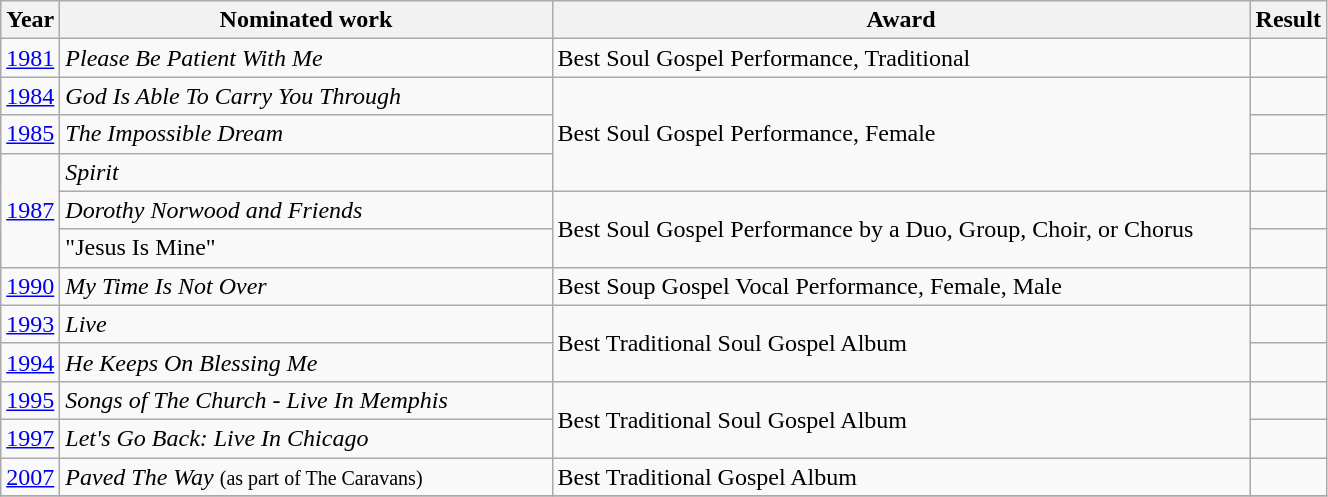<table class="wikitable" style="width:70%;">
<tr>
<th style="width:3%;">Year</th>
<th style="width:40%;">Nominated work</th>
<th style="width:80%;">Award</th>
<th style="width:5%;">Result</th>
</tr>
<tr>
<td><a href='#'>1981</a></td>
<td><em>Please Be Patient With Me</em></td>
<td>Best Soul Gospel Performance, Traditional</td>
<td></td>
</tr>
<tr>
<td><a href='#'>1984</a></td>
<td><em>God Is Able To Carry You Through</em></td>
<td rowspan="3">Best Soul Gospel Performance, Female</td>
<td></td>
</tr>
<tr>
<td><a href='#'>1985</a></td>
<td><em>The Impossible Dream</em></td>
<td></td>
</tr>
<tr>
<td rowspan="3"><a href='#'>1987</a></td>
<td><em>Spirit</em></td>
<td></td>
</tr>
<tr>
<td><em>Dorothy Norwood and Friends</em></td>
<td rowspan="2">Best Soul Gospel Performance by a Duo, Group, Choir, or Chorus</td>
<td></td>
</tr>
<tr>
<td>"Jesus Is Mine"</td>
<td></td>
</tr>
<tr>
<td><a href='#'>1990</a></td>
<td><em>My Time Is Not Over</em></td>
<td>Best Soup Gospel Vocal Performance, Female, Male</td>
<td></td>
</tr>
<tr>
<td><a href='#'>1993</a></td>
<td><em>Live</em></td>
<td rowspan="2">Best Traditional Soul Gospel Album</td>
<td></td>
</tr>
<tr>
<td><a href='#'>1994</a></td>
<td><em>He Keeps On Blessing Me</em></td>
<td></td>
</tr>
<tr>
<td><a href='#'>1995</a></td>
<td><em>Songs of The Church - Live In Memphis</em></td>
<td rowspan="2">Best Traditional Soul Gospel Album</td>
<td></td>
</tr>
<tr>
<td><a href='#'>1997</a></td>
<td><em>Let's Go Back: Live In Chicago</em></td>
<td></td>
</tr>
<tr>
<td><a href='#'>2007</a></td>
<td><em>Paved The Way</em> <small>(as part of The Caravans)</small></td>
<td>Best Traditional Gospel Album</td>
<td></td>
</tr>
<tr>
</tr>
</table>
